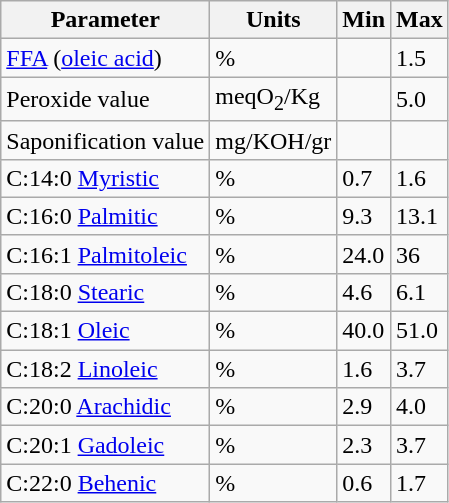<table class="wikitable floatright">
<tr>
<th>Parameter</th>
<th>Units</th>
<th>Min</th>
<th>Max</th>
</tr>
<tr>
<td><a href='#'>FFA</a> (<a href='#'>oleic acid</a>)</td>
<td>%</td>
<td></td>
<td>1.5</td>
</tr>
<tr>
<td>Peroxide value</td>
<td>meqO<sub>2</sub>/Kg</td>
<td></td>
<td>5.0</td>
</tr>
<tr>
<td>Saponification value</td>
<td>mg/KOH/gr</td>
<td></td>
<td></td>
</tr>
<tr>
<td>C:14:0 <a href='#'>Myristic</a></td>
<td>%</td>
<td>0.7</td>
<td>1.6</td>
</tr>
<tr>
<td>C:16:0 <a href='#'>Palmitic</a></td>
<td>%</td>
<td>9.3</td>
<td>13.1</td>
</tr>
<tr>
<td>C:16:1 <a href='#'>Palmitoleic</a></td>
<td>%</td>
<td>24.0</td>
<td>36</td>
</tr>
<tr>
<td>C:18:0 <a href='#'>Stearic</a></td>
<td>%</td>
<td>4.6</td>
<td>6.1</td>
</tr>
<tr>
<td>C:18:1 <a href='#'>Oleic</a></td>
<td>%</td>
<td>40.0</td>
<td>51.0</td>
</tr>
<tr>
<td>C:18:2 <a href='#'>Linoleic</a></td>
<td>%</td>
<td>1.6</td>
<td>3.7</td>
</tr>
<tr>
<td>C:20:0 <a href='#'>Arachidic</a></td>
<td>%</td>
<td>2.9</td>
<td>4.0</td>
</tr>
<tr>
<td>C:20:1 <a href='#'>Gadoleic</a></td>
<td>%</td>
<td>2.3</td>
<td>3.7</td>
</tr>
<tr>
<td>C:22:0 <a href='#'>Behenic</a></td>
<td>%</td>
<td>0.6</td>
<td>1.7</td>
</tr>
</table>
